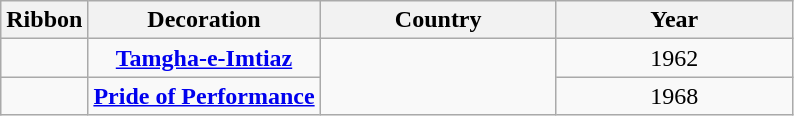<table class="wikitable sortable" style="text-align:center;">
<tr>
<th>Ribbon</th>
<th>Decoration</th>
<th width="150px">Country</th>
<th width="150px">Year</th>
</tr>
<tr>
<td></td>
<td><strong><a href='#'>Tamgha-e-Imtiaz</a></strong></td>
<td rowspan="2"></td>
<td>1962</td>
</tr>
<tr>
<td></td>
<td><strong><a href='#'>Pride of Performance</a></strong></td>
<td>1968</td>
</tr>
</table>
